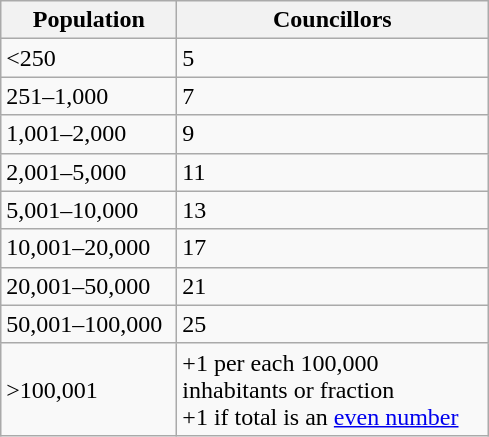<table class="wikitable" style="text-align:left;">
<tr>
<th width="110">Population</th>
<th width="200">Councillors</th>
</tr>
<tr>
<td><250</td>
<td>5</td>
</tr>
<tr>
<td>251–1,000</td>
<td>7</td>
</tr>
<tr>
<td>1,001–2,000</td>
<td>9</td>
</tr>
<tr>
<td>2,001–5,000</td>
<td>11</td>
</tr>
<tr>
<td>5,001–10,000</td>
<td>13</td>
</tr>
<tr>
<td>10,001–20,000</td>
<td>17</td>
</tr>
<tr>
<td>20,001–50,000</td>
<td>21</td>
</tr>
<tr>
<td>50,001–100,000</td>
<td>25</td>
</tr>
<tr>
<td>>100,001</td>
<td>+1 per each 100,000 inhabitants or fraction<br>+1 if total is an <a href='#'>even number</a></td>
</tr>
</table>
